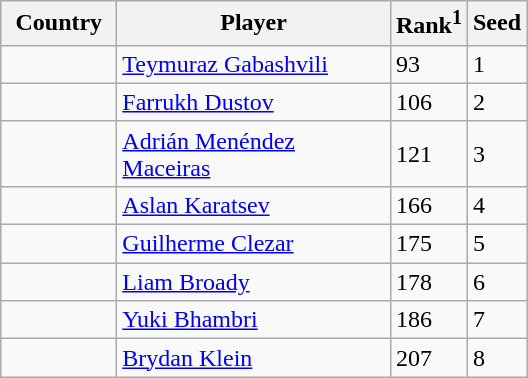<table class="sortable wikitable">
<tr>
<th width="70">Country</th>
<th width="175">Player</th>
<th>Rank<sup>1</sup></th>
<th>Seed</th>
</tr>
<tr>
<td></td>
<td><a href='#'>Teymuraz Gabashvili</a></td>
<td>93</td>
<td>1</td>
</tr>
<tr>
<td></td>
<td><a href='#'>Farrukh Dustov</a></td>
<td>106</td>
<td>2</td>
</tr>
<tr>
<td></td>
<td><a href='#'>Adrián Menéndez Maceiras</a></td>
<td>121</td>
<td>3</td>
</tr>
<tr>
<td></td>
<td><a href='#'>Aslan Karatsev</a></td>
<td>166</td>
<td>4</td>
</tr>
<tr>
<td></td>
<td><a href='#'>Guilherme Clezar</a></td>
<td>175</td>
<td>5</td>
</tr>
<tr>
<td></td>
<td><a href='#'>Liam Broady</a></td>
<td>178</td>
<td>6</td>
</tr>
<tr>
<td></td>
<td><a href='#'>Yuki Bhambri</a></td>
<td>186</td>
<td>7</td>
</tr>
<tr>
<td></td>
<td><a href='#'>Brydan Klein</a></td>
<td>207</td>
<td>8</td>
</tr>
</table>
